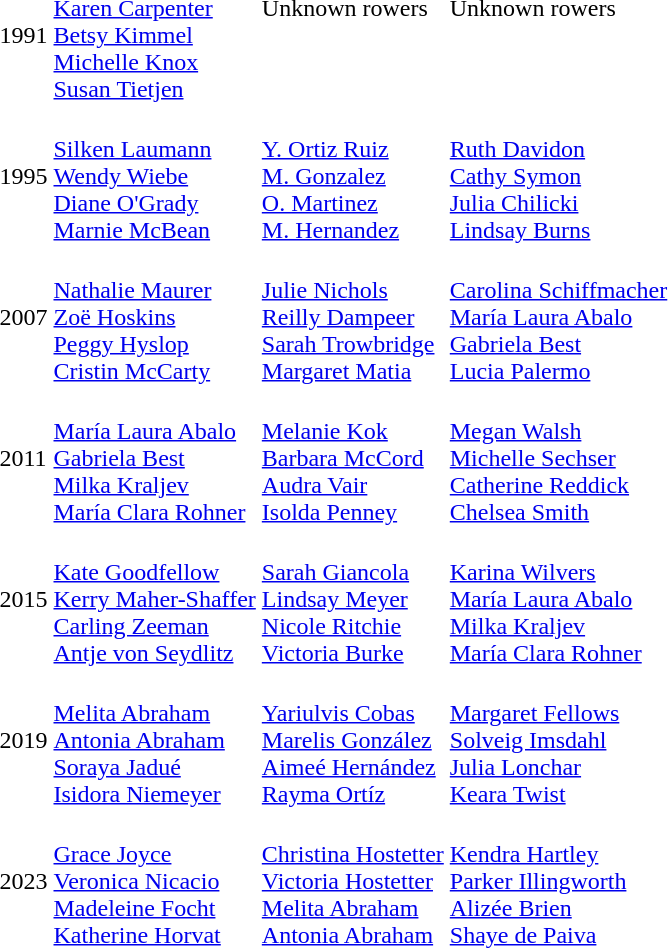<table>
<tr>
<td>1991</td>
<td><br><a href='#'>Karen Carpenter</a><br><a href='#'>Betsy Kimmel</a><br><a href='#'>Michelle Knox</a><br><a href='#'>Susan Tietjen</a></td>
<td valign=top><br>Unknown rowers</td>
<td valign=top><br>Unknown rowers</td>
</tr>
<tr>
<td>1995</td>
<td><br><a href='#'>Silken Laumann</a><br><a href='#'>Wendy Wiebe</a><br><a href='#'>Diane O'Grady</a><br><a href='#'>Marnie McBean</a></td>
<td><br><a href='#'>Y. Ortiz Ruiz</a><br><a href='#'>M. Gonzalez</a><br><a href='#'>O. Martinez</a><br><a href='#'>M. Hernandez</a></td>
<td><br><a href='#'>Ruth Davidon</a><br> <a href='#'>Cathy Symon</a><br> <a href='#'>Julia Chilicki</a><br> <a href='#'>Lindsay Burns</a></td>
</tr>
<tr>
<td>2007</td>
<td><br><a href='#'>Nathalie Maurer</a><br><a href='#'>Zoë Hoskins</a><br><a href='#'>Peggy Hyslop</a><br><a href='#'>Cristin McCarty</a></td>
<td><br><a href='#'>Julie Nichols</a><br><a href='#'>Reilly Dampeer</a><br><a href='#'>Sarah Trowbridge</a><br><a href='#'>Margaret Matia</a></td>
<td><br><a href='#'>Carolina Schiffmacher</a><br><a href='#'>María Laura Abalo</a><br><a href='#'>Gabriela Best</a><br><a href='#'>Lucia Palermo</a></td>
</tr>
<tr>
<td>2011<br></td>
<td><br><a href='#'>María Laura Abalo</a><br> <a href='#'>Gabriela Best</a><br> <a href='#'>Milka Kraljev</a><br> <a href='#'>María Clara Rohner</a></td>
<td><br><a href='#'>Melanie Kok</a><br> <a href='#'>Barbara McCord</a><br> <a href='#'>Audra Vair</a><br> <a href='#'>Isolda Penney</a></td>
<td> <br><a href='#'>Megan Walsh</a><br> <a href='#'>Michelle Sechser</a><br> <a href='#'>Catherine Reddick</a><br> <a href='#'>Chelsea Smith</a></td>
</tr>
<tr>
<td>2015<br></td>
<td><br><a href='#'>Kate Goodfellow</a><br><a href='#'>Kerry Maher-Shaffer</a><br><a href='#'>Carling Zeeman</a><br><a href='#'>Antje von Seydlitz</a></td>
<td><br><a href='#'>Sarah Giancola</a><br><a href='#'>Lindsay Meyer</a><br><a href='#'>Nicole Ritchie</a><br><a href='#'>Victoria Burke</a></td>
<td><br><a href='#'>Karina Wilvers</a><br><a href='#'>María Laura Abalo</a><br><a href='#'>Milka Kraljev</a><br><a href='#'>María Clara Rohner</a></td>
</tr>
<tr>
<td>2019<br></td>
<td><br><a href='#'>Melita Abraham</a><br><a href='#'>Antonia Abraham</a><br><a href='#'>Soraya Jadué</a><br><a href='#'>Isidora Niemeyer</a></td>
<td><br><a href='#'>Yariulvis Cobas</a><br><a href='#'>Marelis González</a><br><a href='#'>Aimeé Hernández</a><br><a href='#'>Rayma Ortíz</a></td>
<td><br><a href='#'>Margaret Fellows</a><br><a href='#'>Solveig Imsdahl</a><br><a href='#'>Julia Lonchar</a><br><a href='#'>Keara Twist</a></td>
</tr>
<tr>
<td>2023<br></td>
<td><br><a href='#'>Grace Joyce</a><br><a href='#'>Veronica Nicacio</a><br><a href='#'>Madeleine Focht</a><br><a href='#'>Katherine Horvat</a></td>
<td><br><a href='#'>Christina Hostetter</a><br><a href='#'>Victoria Hostetter</a><br><a href='#'>Melita Abraham</a><br><a href='#'>Antonia Abraham</a></td>
<td><br><a href='#'>Kendra Hartley</a><br><a href='#'>Parker Illingworth</a><br><a href='#'>Alizée Brien</a><br><a href='#'>Shaye de Paiva</a></td>
</tr>
</table>
